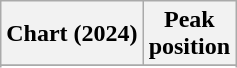<table class="wikitable sortable plainrowheaders" style="text-align:center;">
<tr>
<th scope="col">Chart (2024)</th>
<th scope="col">Peak<br>position</th>
</tr>
<tr>
</tr>
<tr>
</tr>
<tr>
</tr>
<tr>
</tr>
<tr>
</tr>
<tr>
</tr>
<tr>
</tr>
</table>
